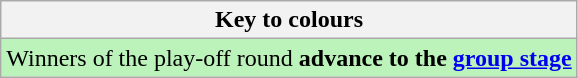<table class="wikitable">
<tr>
<th>Key to colours</th>
</tr>
<tr bgcolor=#bbf3bb>
<td>Winners of the play-off round <strong>advance to the <a href='#'>group stage</a></strong></td>
</tr>
</table>
